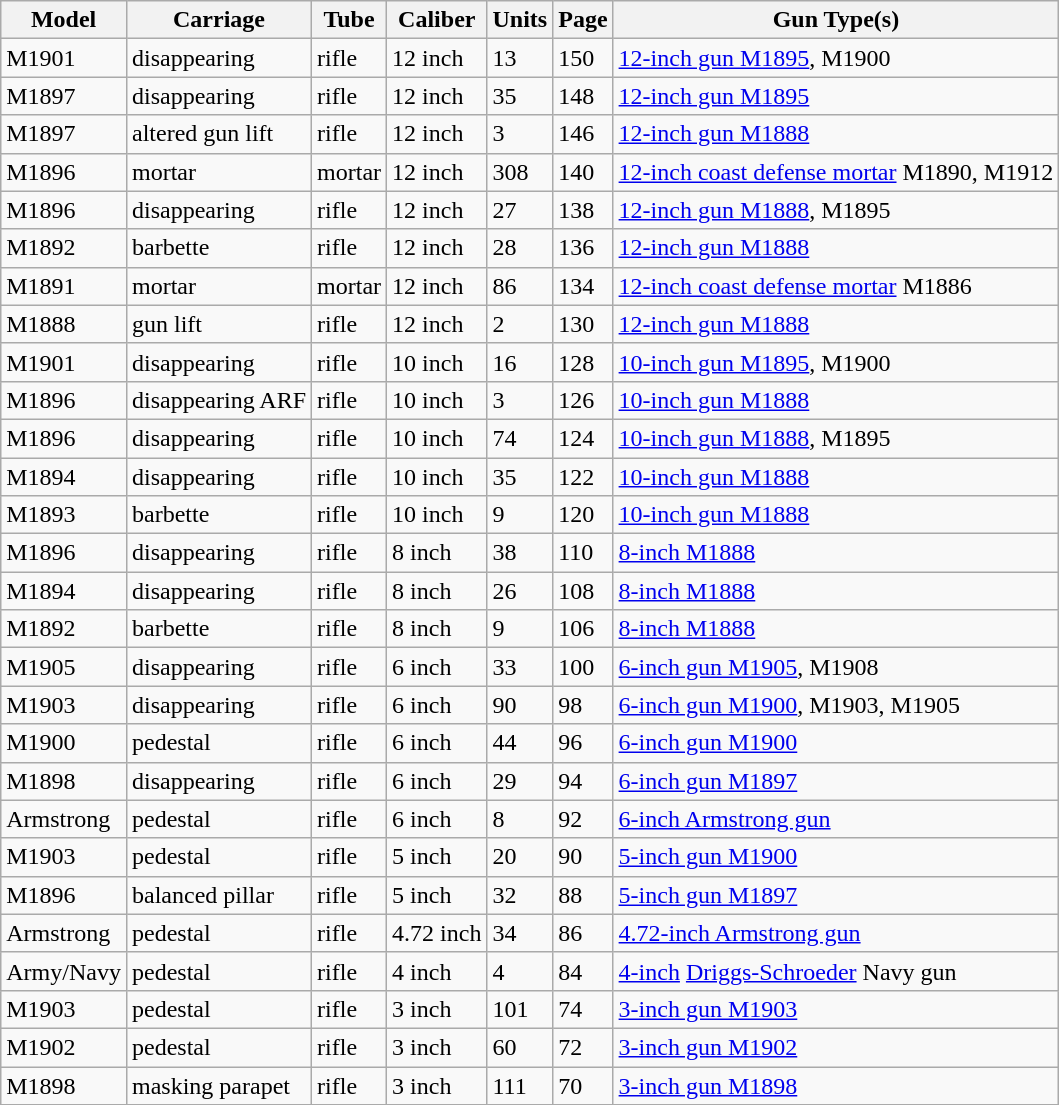<table class="wikitable">
<tr>
<th>Model</th>
<th>Carriage</th>
<th>Tube</th>
<th>Caliber</th>
<th>Units</th>
<th>Page</th>
<th>Gun Type(s)</th>
</tr>
<tr>
<td>M1901</td>
<td>disappearing</td>
<td>rifle</td>
<td>12 inch</td>
<td>13</td>
<td>150</td>
<td><a href='#'>12-inch gun M1895</a>, M1900</td>
</tr>
<tr>
<td>M1897</td>
<td>disappearing</td>
<td>rifle</td>
<td>12 inch</td>
<td>35</td>
<td>148</td>
<td><a href='#'>12-inch gun M1895</a></td>
</tr>
<tr>
<td>M1897</td>
<td>altered gun lift</td>
<td>rifle</td>
<td>12 inch</td>
<td>3</td>
<td>146</td>
<td><a href='#'>12-inch gun M1888</a></td>
</tr>
<tr>
<td>M1896</td>
<td>mortar</td>
<td>mortar</td>
<td>12 inch</td>
<td>308</td>
<td>140</td>
<td><a href='#'>12-inch coast defense mortar</a> M1890, M1912</td>
</tr>
<tr>
<td>M1896</td>
<td>disappearing</td>
<td>rifle</td>
<td>12 inch</td>
<td>27</td>
<td>138</td>
<td><a href='#'>12-inch gun M1888</a>, M1895</td>
</tr>
<tr>
<td>M1892</td>
<td>barbette</td>
<td>rifle</td>
<td>12 inch</td>
<td>28</td>
<td>136</td>
<td><a href='#'>12-inch gun M1888</a></td>
</tr>
<tr>
<td>M1891</td>
<td>mortar</td>
<td>mortar</td>
<td>12 inch</td>
<td>86</td>
<td>134</td>
<td><a href='#'>12-inch coast defense mortar</a> M1886</td>
</tr>
<tr>
<td>M1888</td>
<td>gun lift</td>
<td>rifle</td>
<td>12 inch</td>
<td>2</td>
<td>130</td>
<td><a href='#'>12-inch gun M1888</a></td>
</tr>
<tr>
<td>M1901</td>
<td>disappearing</td>
<td>rifle</td>
<td>10 inch</td>
<td>16</td>
<td>128</td>
<td><a href='#'>10-inch gun M1895</a>, M1900</td>
</tr>
<tr>
<td>M1896</td>
<td>disappearing ARF</td>
<td>rifle</td>
<td>10 inch</td>
<td>3</td>
<td>126</td>
<td><a href='#'>10-inch gun M1888</a></td>
</tr>
<tr>
<td>M1896</td>
<td>disappearing</td>
<td>rifle</td>
<td>10 inch</td>
<td>74</td>
<td>124</td>
<td><a href='#'>10-inch gun M1888</a>, M1895</td>
</tr>
<tr>
<td>M1894</td>
<td>disappearing</td>
<td>rifle</td>
<td>10 inch</td>
<td>35</td>
<td>122</td>
<td><a href='#'>10-inch gun M1888</a></td>
</tr>
<tr>
<td>M1893</td>
<td>barbette</td>
<td>rifle</td>
<td>10 inch</td>
<td>9</td>
<td>120</td>
<td><a href='#'>10-inch gun M1888</a></td>
</tr>
<tr>
<td>M1896</td>
<td>disappearing</td>
<td>rifle</td>
<td>8 inch</td>
<td>38</td>
<td>110</td>
<td><a href='#'>8-inch M1888</a></td>
</tr>
<tr>
<td>M1894</td>
<td>disappearing</td>
<td>rifle</td>
<td>8 inch</td>
<td>26</td>
<td>108</td>
<td><a href='#'>8-inch M1888</a></td>
</tr>
<tr>
<td>M1892</td>
<td>barbette</td>
<td>rifle</td>
<td>8 inch</td>
<td>9</td>
<td>106</td>
<td><a href='#'>8-inch M1888</a></td>
</tr>
<tr>
<td>M1905</td>
<td>disappearing</td>
<td>rifle</td>
<td>6 inch</td>
<td>33</td>
<td>100</td>
<td><a href='#'>6-inch gun M1905</a>, M1908</td>
</tr>
<tr>
<td>M1903</td>
<td>disappearing</td>
<td>rifle</td>
<td>6 inch</td>
<td>90</td>
<td>98</td>
<td><a href='#'>6-inch gun M1900</a>, M1903, M1905</td>
</tr>
<tr>
<td>M1900</td>
<td>pedestal</td>
<td>rifle</td>
<td>6 inch</td>
<td>44</td>
<td>96</td>
<td><a href='#'>6-inch gun M1900</a></td>
</tr>
<tr>
<td>M1898</td>
<td>disappearing</td>
<td>rifle</td>
<td>6 inch</td>
<td>29</td>
<td>94</td>
<td><a href='#'>6-inch gun M1897</a></td>
</tr>
<tr>
<td>Armstrong</td>
<td>pedestal</td>
<td>rifle</td>
<td>6 inch</td>
<td>8</td>
<td>92</td>
<td><a href='#'>6-inch Armstrong gun</a></td>
</tr>
<tr>
<td>M1903</td>
<td>pedestal</td>
<td>rifle</td>
<td>5 inch</td>
<td>20</td>
<td>90</td>
<td><a href='#'>5-inch gun M1900</a></td>
</tr>
<tr>
<td>M1896</td>
<td>balanced pillar</td>
<td>rifle</td>
<td>5 inch</td>
<td>32</td>
<td>88</td>
<td><a href='#'>5-inch gun M1897</a></td>
</tr>
<tr>
<td>Armstrong</td>
<td>pedestal</td>
<td>rifle</td>
<td>4.72 inch</td>
<td>34</td>
<td>86</td>
<td><a href='#'>4.72-inch Armstrong gun</a></td>
</tr>
<tr>
<td>Army/Navy</td>
<td>pedestal</td>
<td>rifle</td>
<td>4 inch</td>
<td>4</td>
<td>84</td>
<td><a href='#'>4-inch</a> <a href='#'>Driggs-Schroeder</a> Navy gun</td>
</tr>
<tr>
<td>M1903</td>
<td>pedestal</td>
<td>rifle</td>
<td>3 inch</td>
<td>101</td>
<td>74</td>
<td><a href='#'>3-inch gun M1903</a></td>
</tr>
<tr>
<td>M1902</td>
<td>pedestal</td>
<td>rifle</td>
<td>3 inch</td>
<td>60</td>
<td>72</td>
<td><a href='#'>3-inch gun M1902</a></td>
</tr>
<tr>
<td>M1898</td>
<td>masking parapet</td>
<td>rifle</td>
<td>3 inch</td>
<td>111</td>
<td>70</td>
<td><a href='#'>3-inch gun M1898</a></td>
</tr>
<tr>
</tr>
</table>
